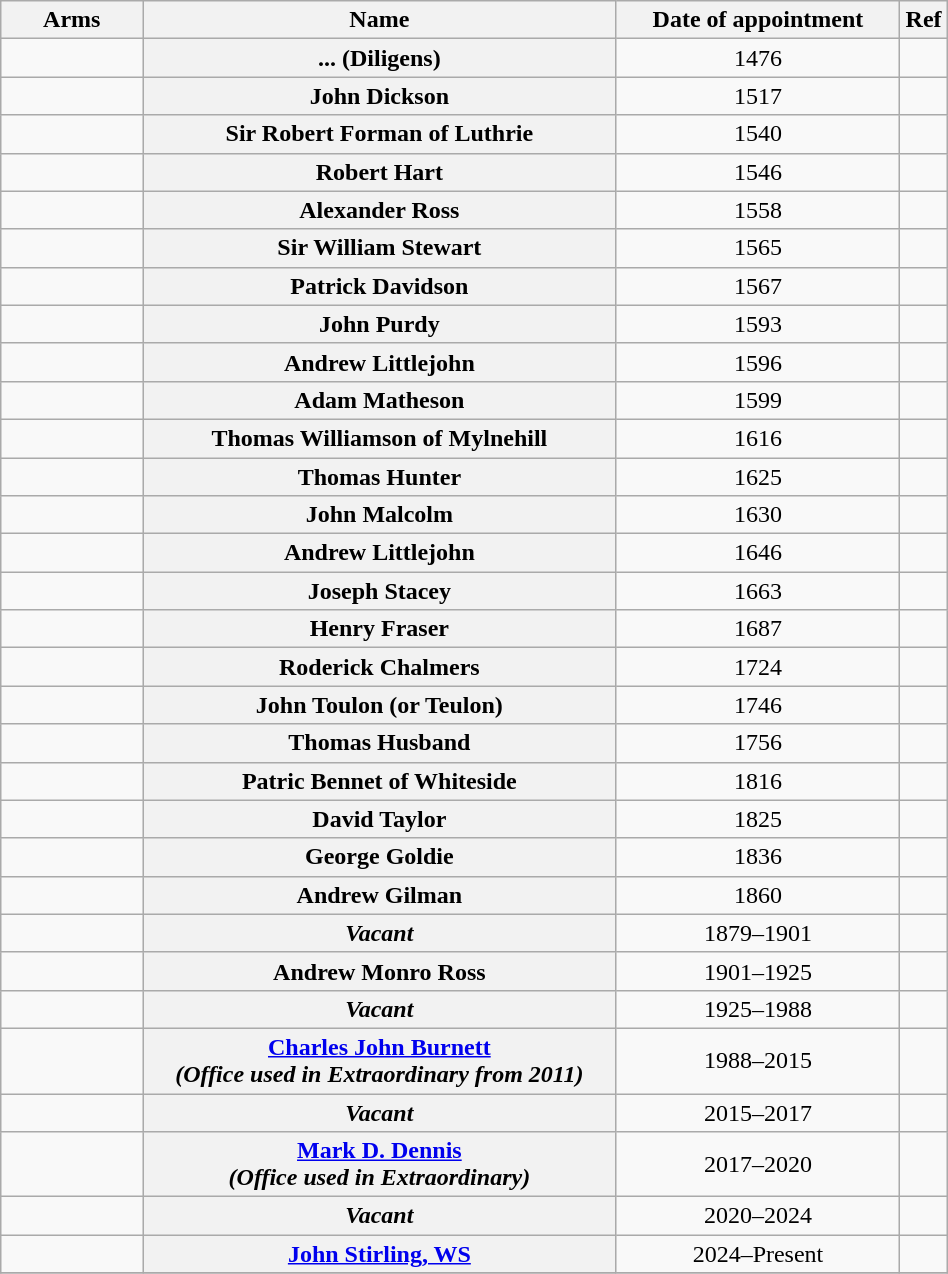<table class="wikitable" style="text-align:center; width:50%">
<tr>
<th>Arms</th>
<th style="width:50%">Name</th>
<th style="width:30%">Date of appointment</th>
<th style="width:5%">Ref</th>
</tr>
<tr>
<td></td>
<th>... (Diligens)</th>
<td>1476</td>
<td></td>
</tr>
<tr>
<td></td>
<th>John Dickson</th>
<td>1517</td>
<td></td>
</tr>
<tr>
<td></td>
<th>Sir Robert Forman of Luthrie</th>
<td>1540</td>
<td></td>
</tr>
<tr>
<td></td>
<th>Robert Hart</th>
<td>1546</td>
<td></td>
</tr>
<tr>
<td></td>
<th>Alexander Ross</th>
<td>1558</td>
<td></td>
</tr>
<tr>
<td></td>
<th>Sir William Stewart</th>
<td>1565</td>
<td></td>
</tr>
<tr>
<td></td>
<th>Patrick Davidson</th>
<td>1567</td>
<td></td>
</tr>
<tr>
<td></td>
<th>John Purdy</th>
<td>1593</td>
<td></td>
</tr>
<tr>
<td></td>
<th>Andrew Littlejohn</th>
<td>1596</td>
<td></td>
</tr>
<tr>
<td></td>
<th>Adam Matheson</th>
<td>1599</td>
<td></td>
</tr>
<tr>
<td></td>
<th>Thomas Williamson of Mylnehill</th>
<td>1616</td>
<td></td>
</tr>
<tr>
<td></td>
<th>Thomas Hunter</th>
<td>1625</td>
<td></td>
</tr>
<tr>
<td></td>
<th>John Malcolm</th>
<td>1630</td>
<td></td>
</tr>
<tr>
<td></td>
<th>Andrew Littlejohn</th>
<td>1646</td>
<td></td>
</tr>
<tr>
<td></td>
<th>Joseph Stacey</th>
<td>1663</td>
<td></td>
</tr>
<tr>
<td></td>
<th>Henry Fraser</th>
<td>1687</td>
<td></td>
</tr>
<tr>
<td></td>
<th>Roderick Chalmers</th>
<td>1724</td>
<td></td>
</tr>
<tr>
<td></td>
<th>John Toulon (or Teulon)</th>
<td>1746</td>
<td></td>
</tr>
<tr>
<td></td>
<th>Thomas Husband</th>
<td>1756</td>
<td></td>
</tr>
<tr>
<td></td>
<th>Patric Bennet of Whiteside</th>
<td>1816</td>
<td></td>
</tr>
<tr>
<td></td>
<th>David Taylor</th>
<td>1825</td>
<td></td>
</tr>
<tr>
<td></td>
<th>George Goldie</th>
<td>1836</td>
<td></td>
</tr>
<tr>
<td></td>
<th>Andrew Gilman</th>
<td>1860</td>
<td></td>
</tr>
<tr>
<td></td>
<th><em>Vacant</em></th>
<td>1879–1901</td>
<td></td>
</tr>
<tr>
<td></td>
<th>Andrew Monro Ross</th>
<td>1901–1925</td>
<td></td>
</tr>
<tr>
<td></td>
<th><em>Vacant</em></th>
<td>1925–1988</td>
<td></td>
</tr>
<tr>
<td></td>
<th><a href='#'>Charles John Burnett</a><br><em>(Office used in Extraordinary from 2011)</em></th>
<td>1988–2015</td>
<td></td>
</tr>
<tr>
<td></td>
<th><em>Vacant</em></th>
<td>2015–2017</td>
<td></td>
</tr>
<tr>
<td></td>
<th><a href='#'>Mark D. Dennis</a><br><em>(Office used in Extraordinary)</em></th>
<td>2017–2020</td>
<td></td>
</tr>
<tr>
<td></td>
<th><em>Vacant</em></th>
<td>2020–2024</td>
<td></td>
</tr>
<tr>
<td></td>
<th><a href='#'>John Stirling, WS</a><br></th>
<td>2024–Present</td>
<td></td>
</tr>
<tr>
</tr>
</table>
